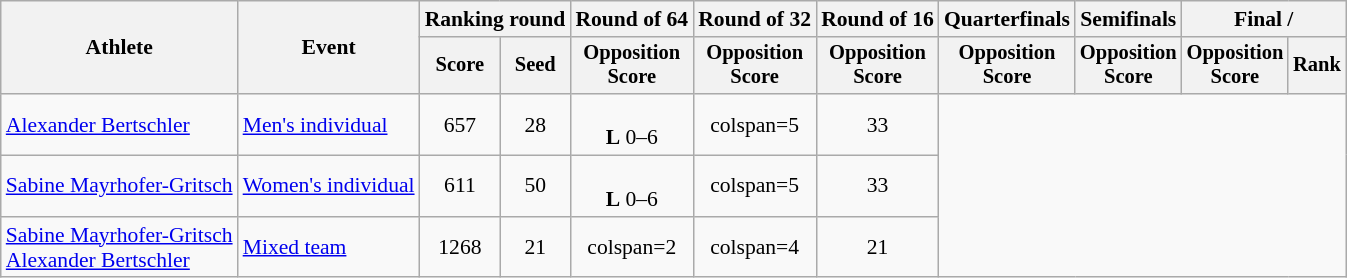<table class="wikitable" style="font-size:90%">
<tr>
<th rowspan=2>Athlete</th>
<th rowspan=2>Event</th>
<th colspan=2>Ranking round</th>
<th>Round of 64</th>
<th>Round of 32</th>
<th>Round of 16</th>
<th>Quarterfinals</th>
<th>Semifinals</th>
<th colspan=2>Final / </th>
</tr>
<tr style="font-size:95%">
<th>Score</th>
<th>Seed</th>
<th>Opposition<br>Score</th>
<th>Opposition<br>Score</th>
<th>Opposition<br>Score</th>
<th>Opposition<br>Score</th>
<th>Opposition<br>Score</th>
<th>Opposition<br>Score</th>
<th>Rank</th>
</tr>
<tr align=center>
<td align=left><a href='#'>Alexander Bertschler</a></td>
<td align=left><a href='#'>Men's individual</a></td>
<td>657</td>
<td>28</td>
<td><br><strong>L</strong> 0–6</td>
<td>colspan=5 </td>
<td>33</td>
</tr>
<tr align=center>
<td align=left><a href='#'>Sabine Mayrhofer-Gritsch</a></td>
<td align=left><a href='#'>Women's individual</a></td>
<td>611</td>
<td>50</td>
<td><br> <strong>L</strong> 0–6</td>
<td>colspan=5 </td>
<td>33</td>
</tr>
<tr align=center>
<td align=left><a href='#'>Sabine Mayrhofer-Gritsch</a><br><a href='#'>Alexander Bertschler</a></td>
<td align=left><a href='#'>Mixed team</a></td>
<td>1268</td>
<td>21</td>
<td>colspan=2 </td>
<td>colspan=4 </td>
<td>21</td>
</tr>
</table>
